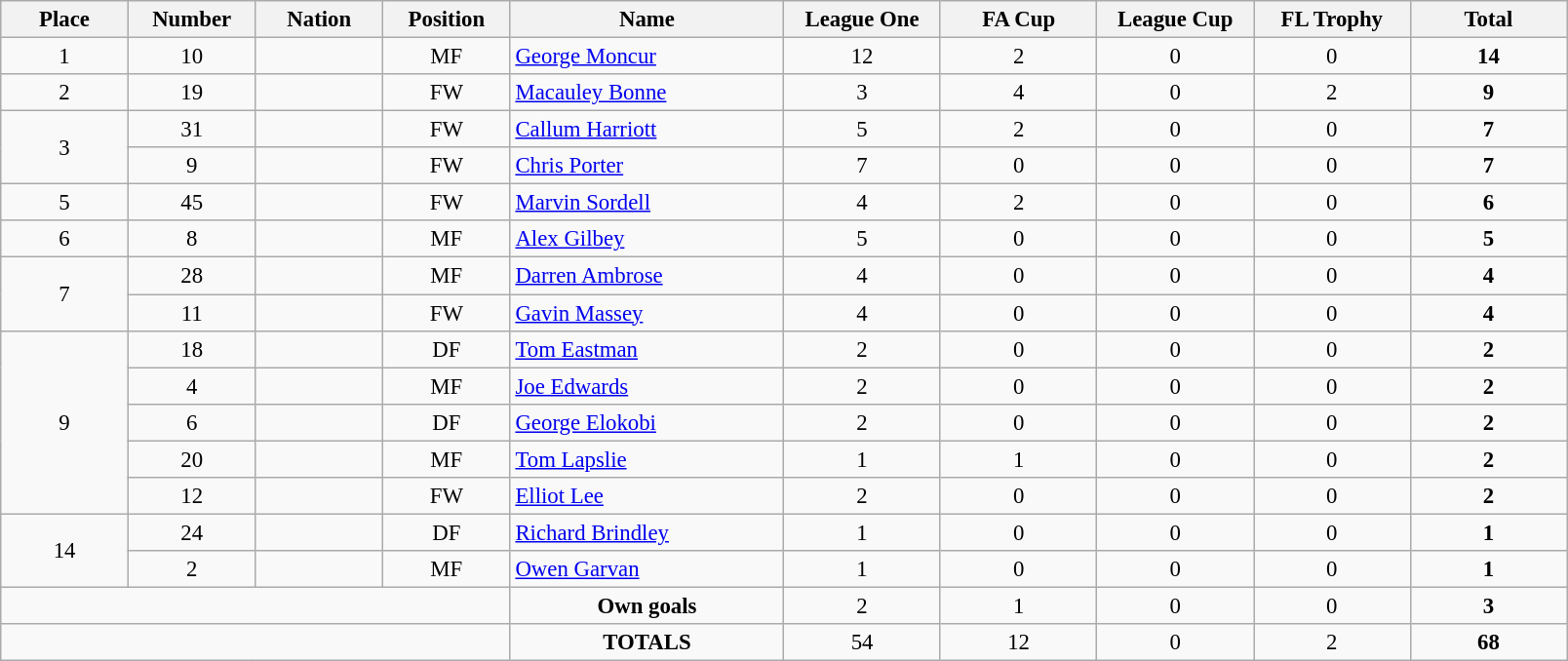<table class="wikitable" style="font-size: 95%; text-align: center;">
<tr>
<th width=80>Place</th>
<th width=80>Number</th>
<th width=80>Nation</th>
<th width=80>Position</th>
<th width=180>Name</th>
<th width=100>League One</th>
<th width=100>FA Cup</th>
<th width=100>League Cup</th>
<th width=100>FL Trophy</th>
<th width=100>Total</th>
</tr>
<tr>
<td>1</td>
<td>10</td>
<td></td>
<td>MF</td>
<td align="left"><a href='#'>George Moncur</a></td>
<td>12</td>
<td>2</td>
<td>0</td>
<td>0</td>
<td><strong>14</strong></td>
</tr>
<tr>
<td>2</td>
<td>19</td>
<td></td>
<td>FW</td>
<td align="left"><a href='#'>Macauley Bonne</a></td>
<td>3</td>
<td>4</td>
<td>0</td>
<td>2</td>
<td><strong>9</strong></td>
</tr>
<tr>
<td rowspan="2">3</td>
<td>31</td>
<td></td>
<td>FW</td>
<td align="left"><a href='#'>Callum Harriott</a></td>
<td>5</td>
<td>2</td>
<td>0</td>
<td>0</td>
<td><strong>7</strong></td>
</tr>
<tr>
<td>9</td>
<td></td>
<td>FW</td>
<td align="left"><a href='#'>Chris Porter</a></td>
<td>7</td>
<td>0</td>
<td>0</td>
<td>0</td>
<td><strong>7</strong></td>
</tr>
<tr>
<td>5</td>
<td>45</td>
<td></td>
<td>FW</td>
<td align="left"><a href='#'>Marvin Sordell</a></td>
<td>4</td>
<td>2</td>
<td>0</td>
<td>0</td>
<td><strong>6</strong></td>
</tr>
<tr>
<td>6</td>
<td>8</td>
<td></td>
<td>MF</td>
<td align="left"><a href='#'>Alex Gilbey</a></td>
<td>5</td>
<td>0</td>
<td>0</td>
<td>0</td>
<td><strong>5</strong></td>
</tr>
<tr>
<td rowspan="2">7</td>
<td>28</td>
<td></td>
<td>MF</td>
<td align="left"><a href='#'>Darren Ambrose</a></td>
<td>4</td>
<td>0</td>
<td>0</td>
<td>0</td>
<td><strong>4</strong></td>
</tr>
<tr>
<td>11</td>
<td></td>
<td>FW</td>
<td align="left"><a href='#'>Gavin Massey</a></td>
<td>4</td>
<td>0</td>
<td>0</td>
<td>0</td>
<td><strong>4</strong></td>
</tr>
<tr>
<td rowspan="5">9</td>
<td>18</td>
<td></td>
<td>DF</td>
<td align="left"><a href='#'>Tom Eastman</a></td>
<td>2</td>
<td>0</td>
<td>0</td>
<td>0</td>
<td><strong>2</strong></td>
</tr>
<tr>
<td>4</td>
<td></td>
<td>MF</td>
<td align="left"><a href='#'>Joe Edwards</a></td>
<td>2</td>
<td>0</td>
<td>0</td>
<td>0</td>
<td><strong>2</strong></td>
</tr>
<tr>
<td>6</td>
<td></td>
<td>DF</td>
<td align="left"><a href='#'>George Elokobi</a></td>
<td>2</td>
<td>0</td>
<td>0</td>
<td>0</td>
<td><strong>2</strong></td>
</tr>
<tr>
<td>20</td>
<td></td>
<td>MF</td>
<td align="left"><a href='#'>Tom Lapslie</a></td>
<td>1</td>
<td>1</td>
<td>0</td>
<td>0</td>
<td><strong>2</strong></td>
</tr>
<tr>
<td>12</td>
<td></td>
<td>FW</td>
<td align="left"><a href='#'>Elliot Lee</a></td>
<td>2</td>
<td>0</td>
<td>0</td>
<td>0</td>
<td><strong>2</strong></td>
</tr>
<tr>
<td rowspan="2">14</td>
<td>24</td>
<td></td>
<td>DF</td>
<td align="left"><a href='#'>Richard Brindley</a></td>
<td>1</td>
<td>0</td>
<td>0</td>
<td>0</td>
<td><strong>1</strong></td>
</tr>
<tr>
<td>2</td>
<td></td>
<td>MF</td>
<td align="left"><a href='#'>Owen Garvan</a></td>
<td>1</td>
<td>0</td>
<td>0</td>
<td>0</td>
<td><strong>1</strong></td>
</tr>
<tr>
<td colspan="4"></td>
<td><strong>Own goals</strong></td>
<td>2</td>
<td>1</td>
<td>0</td>
<td>0</td>
<td><strong>3</strong></td>
</tr>
<tr>
<td colspan="4"></td>
<td><strong>TOTALS</strong></td>
<td>54</td>
<td>12</td>
<td>0</td>
<td>2</td>
<td><strong>68</strong></td>
</tr>
</table>
